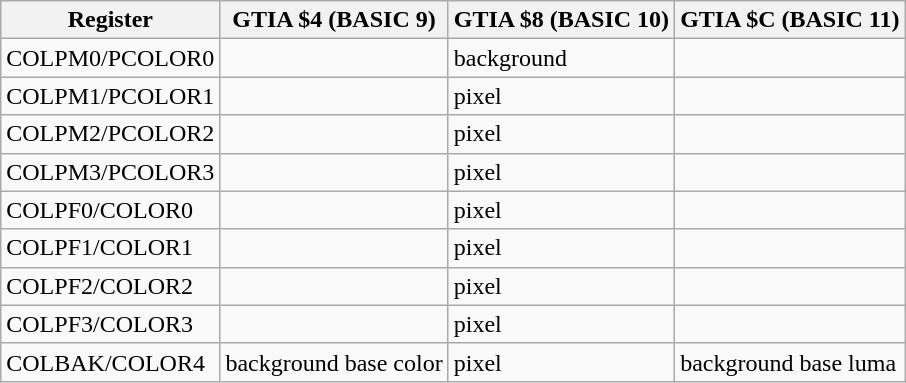<table class="wikitable">
<tr>
<th>Register</th>
<th>GTIA $4 (BASIC 9)</th>
<th>GTIA $8 (BASIC 10)</th>
<th>GTIA $C (BASIC 11)</th>
</tr>
<tr>
<td>COLPM0/PCOLOR0</td>
<td></td>
<td>background</td>
<td></td>
</tr>
<tr>
<td>COLPM1/PCOLOR1</td>
<td></td>
<td>pixel</td>
<td></td>
</tr>
<tr>
<td>COLPM2/PCOLOR2</td>
<td></td>
<td>pixel</td>
<td></td>
</tr>
<tr>
<td>COLPM3/PCOLOR3</td>
<td></td>
<td>pixel</td>
<td></td>
</tr>
<tr>
<td>COLPF0/COLOR0</td>
<td></td>
<td>pixel</td>
<td></td>
</tr>
<tr>
<td>COLPF1/COLOR1</td>
<td></td>
<td>pixel</td>
<td></td>
</tr>
<tr>
<td>COLPF2/COLOR2</td>
<td></td>
<td>pixel</td>
<td></td>
</tr>
<tr>
<td>COLPF3/COLOR3</td>
<td></td>
<td>pixel</td>
<td></td>
</tr>
<tr>
<td>COLBAK/COLOR4</td>
<td>background base color</td>
<td>pixel</td>
<td>background base luma</td>
</tr>
</table>
